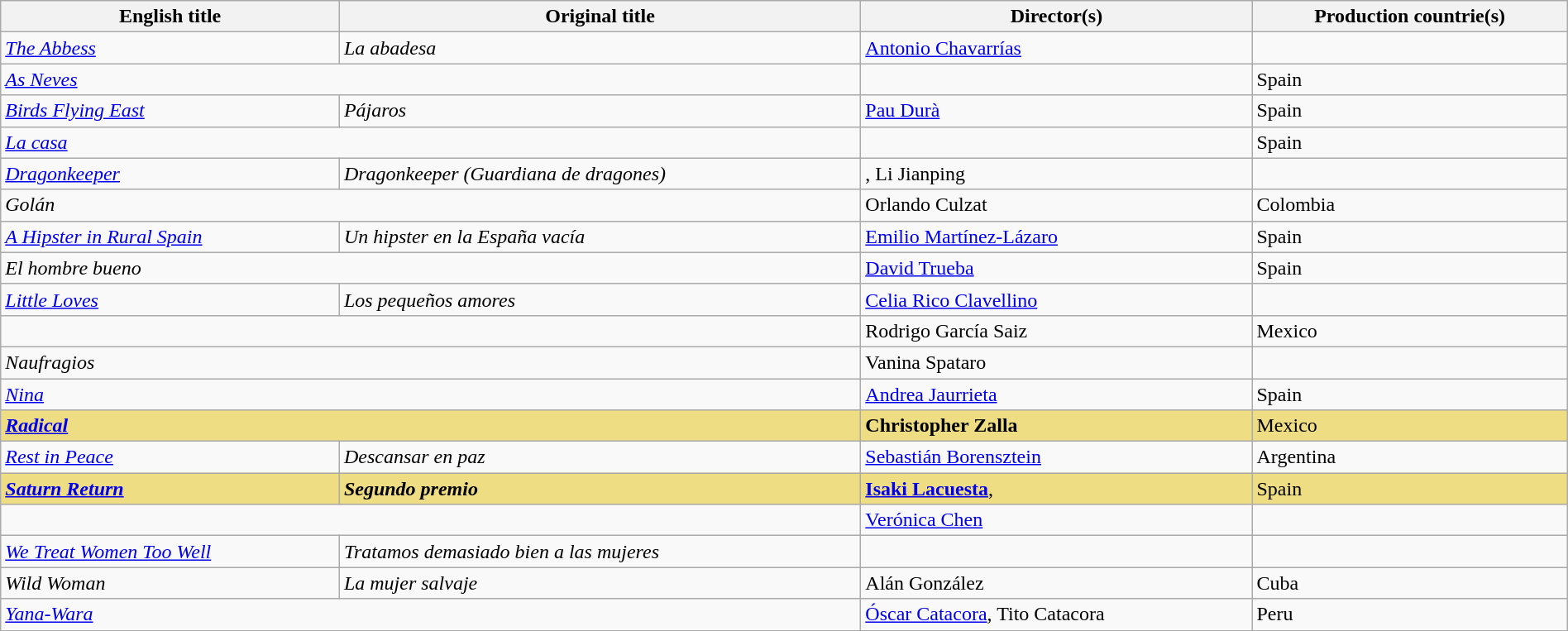<table class="sortable wikitable" style="width:100%; margin-bottom:4px" cellpadding="5">
<tr>
<th scope="col">English title</th>
<th scope="col">Original title</th>
<th scope="col">Director(s)</th>
<th scope="col">Production countrie(s)</th>
</tr>
<tr>
<td><em><a href='#'>The Abbess</a></em></td>
<td><em>La abadesa</em></td>
<td><a href='#'>Antonio Chavarrías</a></td>
<td></td>
</tr>
<tr>
<td colspan="2"><em><a href='#'>As Neves</a></em></td>
<td></td>
<td>Spain</td>
</tr>
<tr>
<td><em><a href='#'>Birds Flying East</a></em></td>
<td><em>Pájaros</em></td>
<td><a href='#'>Pau Durà</a></td>
<td>Spain</td>
</tr>
<tr>
<td colspan = "2"><em><a href='#'>La casa</a></em></td>
<td></td>
<td>Spain</td>
</tr>
<tr>
<td><em><a href='#'>Dragonkeeper</a></em></td>
<td><em>Dragonkeeper (Guardiana de dragones)</em></td>
<td>, Li Jianping</td>
<td></td>
</tr>
<tr>
<td colspan="2"><em>Golán</em></td>
<td>Orlando Culzat</td>
<td>Colombia</td>
</tr>
<tr>
<td><em><a href='#'>A Hipster in Rural Spain</a></em></td>
<td><em>Un hipster en la España vacía</em></td>
<td><a href='#'>Emilio Martínez-Lázaro</a></td>
<td>Spain</td>
</tr>
<tr>
<td colspan = "2"><em>El hombre bueno</em></td>
<td><a href='#'>David Trueba</a></td>
<td>Spain</td>
</tr>
<tr>
<td><em><a href='#'>Little Loves</a></em></td>
<td><em>Los pequeños amores</em></td>
<td><a href='#'>Celia Rico Clavellino</a></td>
<td></td>
</tr>
<tr>
<td colspan="2"><em></em></td>
<td>Rodrigo García Saiz</td>
<td>Mexico</td>
</tr>
<tr>
<td colspan="2"><em>Naufragios</em></td>
<td>Vanina Spataro</td>
<td></td>
</tr>
<tr>
<td colspan="2"><em><a href='#'>Nina</a></em></td>
<td><a href='#'>Andrea Jaurrieta</a></td>
<td>Spain</td>
</tr>
<tr style="background:#EEDD82">
<td colspan="2"><strong><em><a href='#'>Radical</a></em></strong></td>
<td><strong>Christopher Zalla</strong></td>
<td>Mexico</td>
</tr>
<tr>
<td><em><a href='#'>Rest in Peace</a></em></td>
<td><em>Descansar en paz</em></td>
<td><a href='#'>Sebastián Borensztein</a></td>
<td>Argentina</td>
</tr>
<tr style="background:#EEDD82">
<td><strong><em><a href='#'>Saturn Return</a></em></strong></td>
<td><strong><em>Segundo premio</em></strong></td>
<td><strong><a href='#'>Isaki Lacuesta</a></strong>, <strong></strong></td>
<td>Spain</td>
</tr>
<tr>
<td colspan="2"><em></em></td>
<td><a href='#'>Verónica Chen</a></td>
<td></td>
</tr>
<tr>
<td><em><a href='#'>We Treat Women Too Well</a></em></td>
<td><em>Tratamos demasiado bien a las mujeres</em></td>
<td></td>
<td></td>
</tr>
<tr>
<td><em>Wild Woman</em></td>
<td><em>La mujer salvaje</em></td>
<td>Alán González</td>
<td>Cuba</td>
</tr>
<tr>
<td colspan="2"><em><a href='#'>Yana-Wara</a></em></td>
<td><a href='#'>Óscar Catacora</a>, Tito Catacora</td>
<td>Peru</td>
</tr>
</table>
